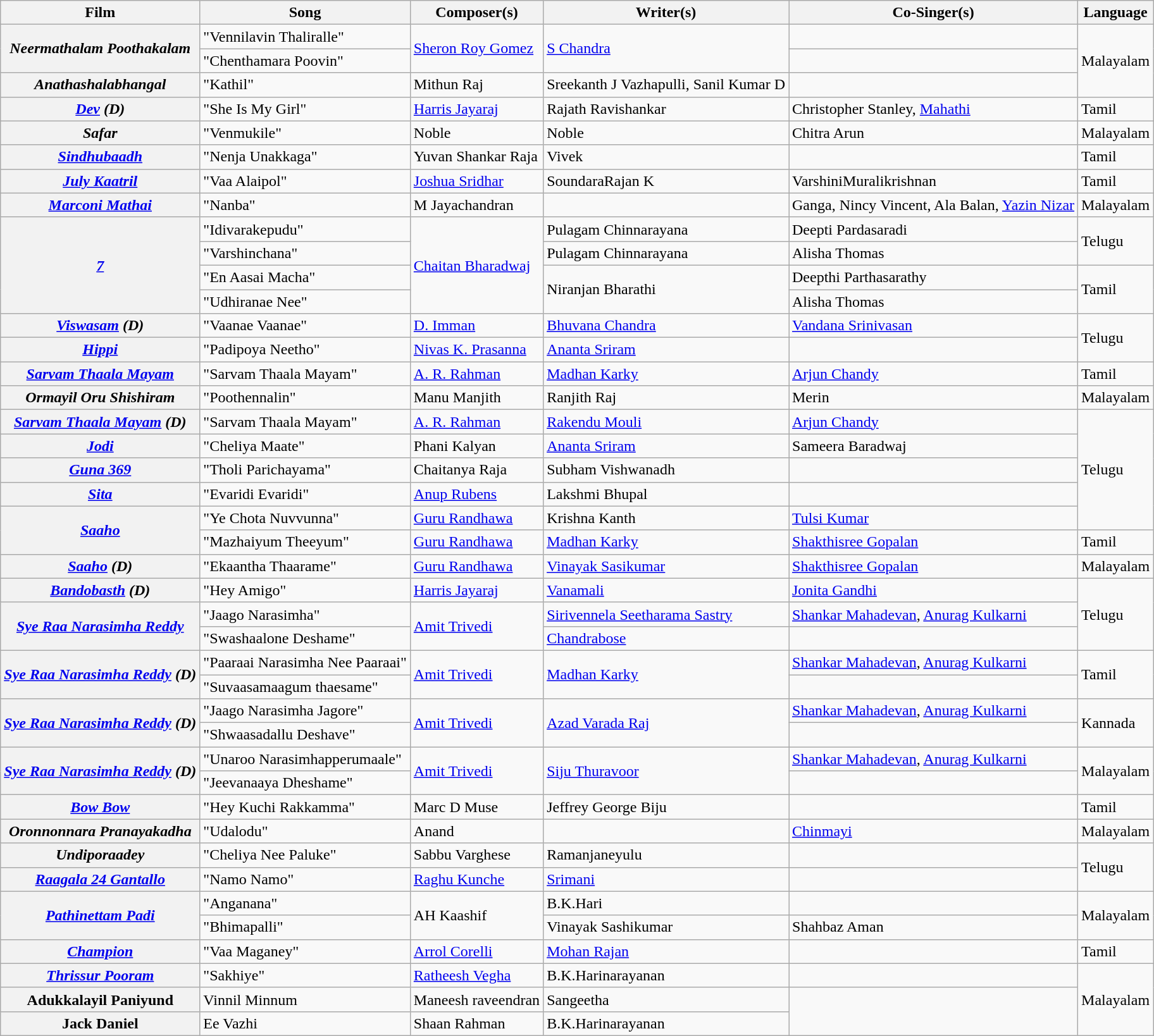<table class="wikitable sortable">
<tr>
<th>Film</th>
<th>Song</th>
<th>Composer(s)</th>
<th>Writer(s)</th>
<th>Co-Singer(s)</th>
<th>Language</th>
</tr>
<tr>
<th rowspan=2><em>Neermathalam Poothakalam</em></th>
<td>"Vennilavin Thaliralle"</td>
<td Rowspan=2><a href='#'>Sheron Roy Gomez</a></td>
<td Rowspan=2><a href='#'>S Chandra</a></td>
<td></td>
<td Rowspan=3>Malayalam</td>
</tr>
<tr>
<td>"Chenthamara Poovin"</td>
</tr>
<tr>
<th><em>Anathashalabhangal</em></th>
<td>"Kathil"</td>
<td>Mithun Raj</td>
<td>Sreekanth J Vazhapulli, Sanil Kumar D</td>
<td></td>
</tr>
<tr>
<th><em><a href='#'>Dev</a> (D)</em></th>
<td>"She Is My Girl"</td>
<td><a href='#'>Harris Jayaraj</a></td>
<td>Rajath Ravishankar</td>
<td>Christopher Stanley, <a href='#'>Mahathi</a></td>
<td>Tamil</td>
</tr>
<tr>
<th><em>Safar</em></th>
<td>"Venmukile"</td>
<td>Noble</td>
<td>Noble</td>
<td>Chitra Arun</td>
<td>Malayalam</td>
</tr>
<tr>
<th><em><a href='#'>Sindhubaadh</a></em></th>
<td>"Nenja Unakkaga"</td>
<td>Yuvan Shankar Raja</td>
<td>Vivek</td>
<td></td>
<td>Tamil</td>
</tr>
<tr>
<th><em><a href='#'>July Kaatril</a></em></th>
<td>"Vaa Alaipol"</td>
<td><a href='#'>Joshua Sridhar</a></td>
<td>SoundaraRajan K</td>
<td>VarshiniMuralikrishnan</td>
<td>Tamil</td>
</tr>
<tr>
<th><em><a href='#'>Marconi Mathai</a></em></th>
<td>"Nanba"</td>
<td>M Jayachandran</td>
<td></td>
<td>Ganga, Nincy Vincent, Ala Balan, <a href='#'>Yazin Nizar</a></td>
<td>Malayalam</td>
</tr>
<tr>
<th rowspan="4"><em><a href='#'>7</a></em></th>
<td>"Idivarakepudu"</td>
<td rowspan="4"><a href='#'>Chaitan Bharadwaj</a></td>
<td>Pulagam Chinnarayana</td>
<td>Deepti Pardasaradi</td>
<td rowspan="2">Telugu</td>
</tr>
<tr>
<td>"Varshinchana"</td>
<td>Pulagam Chinnarayana</td>
<td>Alisha Thomas</td>
</tr>
<tr>
<td>"En Aasai Macha"</td>
<td rowspan="2">Niranjan Bharathi</td>
<td>Deepthi Parthasarathy</td>
<td rowspan="2">Tamil</td>
</tr>
<tr>
<td>"Udhiranae Nee"</td>
<td>Alisha Thomas</td>
</tr>
<tr>
<th><em><a href='#'>Viswasam</a> (D)</em></th>
<td>"Vaanae Vaanae"</td>
<td><a href='#'>D. Imman</a></td>
<td><a href='#'>Bhuvana Chandra</a></td>
<td><a href='#'>Vandana Srinivasan</a></td>
<td rowspan="2">Telugu</td>
</tr>
<tr>
<th><em><a href='#'>Hippi</a></em></th>
<td>"Padipoya Neetho"</td>
<td><a href='#'>Nivas K. Prasanna</a></td>
<td><a href='#'>Ananta Sriram</a></td>
<td></td>
</tr>
<tr>
<th><em><a href='#'>Sarvam Thaala Mayam</a></em></th>
<td>"Sarvam Thaala Mayam"</td>
<td><a href='#'>A. R. Rahman</a></td>
<td><a href='#'>Madhan Karky</a></td>
<td><a href='#'>Arjun Chandy</a></td>
<td>Tamil</td>
</tr>
<tr>
<th><em>Ormayil Oru Shishiram</em></th>
<td>"Poothennalin"</td>
<td>Manu Manjith</td>
<td>Ranjith Raj</td>
<td>Merin</td>
<td>Malayalam</td>
</tr>
<tr>
<th><em><a href='#'>Sarvam Thaala Mayam</a> (D)</em></th>
<td>"Sarvam Thaala Mayam"</td>
<td><a href='#'>A. R. Rahman</a></td>
<td><a href='#'>Rakendu Mouli</a></td>
<td><a href='#'>Arjun Chandy</a></td>
<td rowspan="5">Telugu</td>
</tr>
<tr>
<th><em><a href='#'>Jodi</a></em></th>
<td>"Cheliya Maate"</td>
<td>Phani Kalyan</td>
<td><a href='#'>Ananta Sriram</a></td>
<td>Sameera Baradwaj</td>
</tr>
<tr>
<th><em><a href='#'>Guna 369</a></em></th>
<td>"Tholi Parichayama"</td>
<td>Chaitanya Raja</td>
<td>Subham Vishwanadh</td>
<td></td>
</tr>
<tr>
<th><em><a href='#'>Sita</a></em></th>
<td>"Evaridi Evaridi"</td>
<td><a href='#'>Anup Rubens</a></td>
<td>Lakshmi Bhupal</td>
<td></td>
</tr>
<tr>
<th rowspan="2"><em><a href='#'>Saaho</a></em></th>
<td>"Ye Chota Nuvvunna"</td>
<td><a href='#'>Guru Randhawa</a></td>
<td>Krishna Kanth</td>
<td><a href='#'>Tulsi Kumar</a></td>
</tr>
<tr>
<td>"Mazhaiyum Theeyum"</td>
<td><a href='#'>Guru Randhawa</a></td>
<td><a href='#'>Madhan Karky</a></td>
<td><a href='#'>Shakthisree Gopalan</a></td>
<td>Tamil</td>
</tr>
<tr>
<th><em><a href='#'>Saaho</a> (D)</em></th>
<td>"Ekaantha Thaarame"</td>
<td><a href='#'>Guru Randhawa</a></td>
<td><a href='#'>Vinayak Sasikumar</a></td>
<td><a href='#'>Shakthisree Gopalan</a></td>
<td>Malayalam</td>
</tr>
<tr>
<th><em><a href='#'>Bandobasth</a> (D)</em></th>
<td>"Hey Amigo"</td>
<td><a href='#'>Harris Jayaraj</a></td>
<td><a href='#'>Vanamali</a></td>
<td><a href='#'>Jonita Gandhi</a></td>
<td rowspan="3">Telugu</td>
</tr>
<tr>
<th rowspan="2"><em><a href='#'>Sye Raa Narasimha Reddy</a></em></th>
<td>"Jaago Narasimha"</td>
<td rowspan="2"><a href='#'>Amit Trivedi</a></td>
<td><a href='#'>Sirivennela Seetharama Sastry</a></td>
<td><a href='#'>Shankar Mahadevan</a>, <a href='#'>Anurag Kulkarni</a></td>
</tr>
<tr>
<td>"Swashaalone Deshame"</td>
<td><a href='#'>Chandrabose</a></td>
<td></td>
</tr>
<tr>
<th rowspan="2"><em><a href='#'>Sye Raa Narasimha Reddy</a> (D)</em></th>
<td>"Paaraai Narasimha Nee Paaraai"</td>
<td rowspan="2"><a href='#'>Amit Trivedi</a></td>
<td rowspan="2"><a href='#'>Madhan Karky</a></td>
<td><a href='#'>Shankar Mahadevan</a>, <a href='#'>Anurag Kulkarni</a></td>
<td rowspan="2">Tamil</td>
</tr>
<tr>
<td>"Suvaasamaagum thaesame"</td>
<td></td>
</tr>
<tr>
<th rowspan="2"><em><a href='#'>Sye Raa Narasimha Reddy</a> (D)</em></th>
<td>"Jaago Narasimha Jagore"</td>
<td rowspan="2"><a href='#'>Amit Trivedi</a></td>
<td rowspan="2"><a href='#'>Azad Varada Raj</a></td>
<td><a href='#'>Shankar Mahadevan</a>, <a href='#'>Anurag Kulkarni</a></td>
<td rowspan="2">Kannada</td>
</tr>
<tr>
<td>"Shwaasadallu Deshave"</td>
<td></td>
</tr>
<tr>
<th rowspan="2"><em><a href='#'>Sye Raa Narasimha Reddy</a> (D)</em></th>
<td>"Unaroo Narasimhapperumaale"</td>
<td rowspan="2"><a href='#'>Amit Trivedi</a></td>
<td rowspan="2"><a href='#'>Siju Thuravoor</a></td>
<td><a href='#'>Shankar Mahadevan</a>, <a href='#'>Anurag Kulkarni</a></td>
<td rowspan="2">Malayalam</td>
</tr>
<tr>
<td>"Jeevanaaya Dheshame"</td>
<td></td>
</tr>
<tr>
<th><em><a href='#'>Bow Bow</a></em></th>
<td>"Hey Kuchi Rakkamma"</td>
<td>Marc D Muse</td>
<td>Jeffrey George Biju</td>
<td></td>
<td>Tamil</td>
</tr>
<tr>
<th><em>Oronnonnara Pranayakadha</em></th>
<td>"Udalodu"</td>
<td>Anand</td>
<td></td>
<td><a href='#'>Chinmayi</a></td>
<td>Malayalam</td>
</tr>
<tr>
<th><em>Undiporaadey</em></th>
<td>"Cheliya Nee Paluke"</td>
<td>Sabbu Varghese</td>
<td>Ramanjaneyulu</td>
<td></td>
<td rowspan="2">Telugu</td>
</tr>
<tr>
<th><em><a href='#'>Raagala 24 Gantallo</a></em></th>
<td>"Namo Namo"</td>
<td><a href='#'>Raghu Kunche</a></td>
<td><a href='#'>Srimani</a></td>
<td></td>
</tr>
<tr>
<th rowspan=2><em><a href='#'>Pathinettam Padi</a></em></th>
<td>"Anganana"</td>
<td Rowspan=2>AH Kaashif</td>
<td>B.K.Hari</td>
<td></td>
<td rowspan=2>Malayalam</td>
</tr>
<tr>
<td>"Bhimapalli"</td>
<td>Vinayak Sashikumar</td>
<td>Shahbaz Aman</td>
</tr>
<tr>
<th><em><a href='#'>Champion</a></em></th>
<td>"Vaa Maganey"</td>
<td><a href='#'>Arrol Corelli</a></td>
<td><a href='#'>Mohan Rajan</a></td>
<td></td>
<td>Tamil</td>
</tr>
<tr>
<th><em><a href='#'>Thrissur Pooram</a></em></th>
<td>"Sakhiye"</td>
<td><a href='#'>Ratheesh Vegha</a></td>
<td>B.K.Harinarayanan</td>
<td></td>
<td rowspan=3>Malayalam</td>
</tr>
<tr>
<th>Adukkalayil Paniyund</th>
<td>Vinnil Minnum</td>
<td>Maneesh raveendran</td>
<td>Sangeetha</td>
</tr>
<tr>
<th>Jack Daniel</th>
<td>Ee Vazhi</td>
<td>Shaan Rahman</td>
<td>B.K.Harinarayanan</td>
</tr>
</table>
